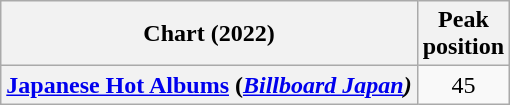<table class="wikitable plainrowheaders" style="text-align:center">
<tr>
<th>Chart (2022)</th>
<th>Peak<br>position</th>
</tr>
<tr>
<th scope="row"><a href='#'>Japanese Hot Albums</a> (<em><a href='#'>Billboard Japan</a>)</em></th>
<td>45</td>
</tr>
</table>
